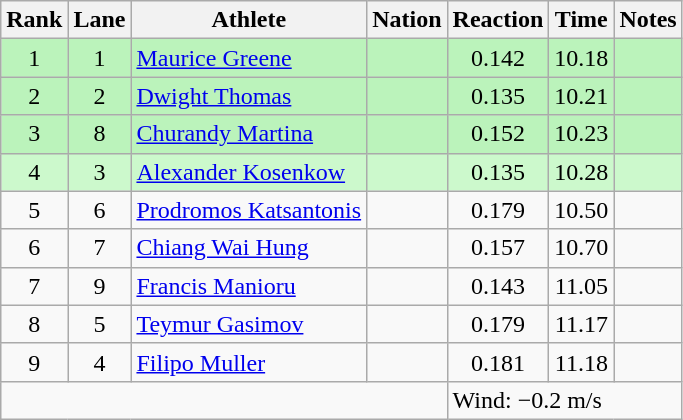<table class="wikitable sortable" style="text-align:center">
<tr>
<th>Rank</th>
<th>Lane</th>
<th>Athlete</th>
<th>Nation</th>
<th>Reaction</th>
<th>Time</th>
<th>Notes</th>
</tr>
<tr bgcolor=bbf3bb>
<td>1</td>
<td>1</td>
<td align="left"><a href='#'>Maurice Greene</a></td>
<td align="left"></td>
<td align="center">0.142</td>
<td>10.18</td>
<td></td>
</tr>
<tr bgcolor=bbf3bb>
<td>2</td>
<td>2</td>
<td align="left"><a href='#'>Dwight Thomas</a></td>
<td align="left"></td>
<td align="center">0.135</td>
<td>10.21</td>
<td></td>
</tr>
<tr bgcolor=bbf3bb>
<td>3</td>
<td>8</td>
<td align="left"><a href='#'>Churandy Martina</a></td>
<td align="left"></td>
<td align="center">0.152</td>
<td>10.23</td>
<td></td>
</tr>
<tr bgcolor=ccf9cc>
<td>4</td>
<td>3</td>
<td align="left"><a href='#'>Alexander Kosenkow</a></td>
<td align="left"></td>
<td align="center">0.135</td>
<td>10.28</td>
<td></td>
</tr>
<tr>
<td>5</td>
<td>6</td>
<td align="left"><a href='#'>Prodromos Katsantonis</a></td>
<td align="left"></td>
<td align="center">0.179</td>
<td>10.50</td>
<td></td>
</tr>
<tr>
<td>6</td>
<td>7</td>
<td align="left"><a href='#'>Chiang Wai Hung</a></td>
<td align="left"></td>
<td align="center">0.157</td>
<td>10.70</td>
<td></td>
</tr>
<tr>
<td>7</td>
<td>9</td>
<td align="left"><a href='#'>Francis Manioru</a></td>
<td align="left"></td>
<td align="center">0.143</td>
<td>11.05</td>
<td></td>
</tr>
<tr>
<td>8</td>
<td>5</td>
<td align="left"><a href='#'>Teymur Gasimov</a></td>
<td align="left"></td>
<td align="center">0.179</td>
<td>11.17</td>
<td></td>
</tr>
<tr>
<td>9</td>
<td>4</td>
<td align="left"><a href='#'>Filipo Muller</a></td>
<td align="left"></td>
<td align="center">0.181</td>
<td>11.18</td>
<td></td>
</tr>
<tr class="sortbottom">
<td colspan=4></td>
<td colspan="3" style="text-align:left;">Wind: −0.2 m/s</td>
</tr>
</table>
